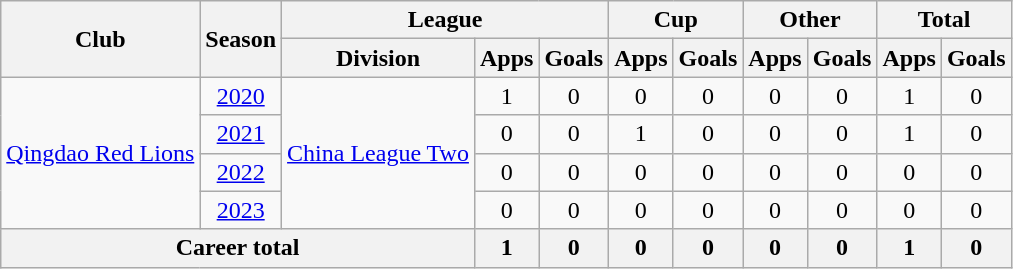<table class=wikitable style=text-align:center>
<tr>
<th rowspan="2">Club</th>
<th rowspan="2">Season</th>
<th colspan="3">League</th>
<th colspan="2">Cup</th>
<th colspan="2">Other</th>
<th colspan="2">Total</th>
</tr>
<tr>
<th>Division</th>
<th>Apps</th>
<th>Goals</th>
<th>Apps</th>
<th>Goals</th>
<th>Apps</th>
<th>Goals</th>
<th>Apps</th>
<th>Goals</th>
</tr>
<tr>
<td rowspan="4"><a href='#'>Qingdao Red Lions</a></td>
<td><a href='#'>2020</a></td>
<td rowspan="4"><a href='#'>China League Two</a></td>
<td>1</td>
<td>0</td>
<td>0</td>
<td>0</td>
<td>0</td>
<td>0</td>
<td>1</td>
<td>0</td>
</tr>
<tr>
<td><a href='#'>2021</a></td>
<td>0</td>
<td>0</td>
<td>1</td>
<td>0</td>
<td>0</td>
<td>0</td>
<td>1</td>
<td>0</td>
</tr>
<tr>
<td><a href='#'>2022</a></td>
<td>0</td>
<td>0</td>
<td>0</td>
<td>0</td>
<td>0</td>
<td>0</td>
<td>0</td>
<td>0</td>
</tr>
<tr>
<td><a href='#'>2023</a></td>
<td>0</td>
<td>0</td>
<td>0</td>
<td>0</td>
<td>0</td>
<td>0</td>
<td>0</td>
<td>0</td>
</tr>
<tr>
<th colspan=3>Career total</th>
<th>1</th>
<th>0</th>
<th>0</th>
<th>0</th>
<th>0</th>
<th>0</th>
<th>1</th>
<th>0</th>
</tr>
</table>
